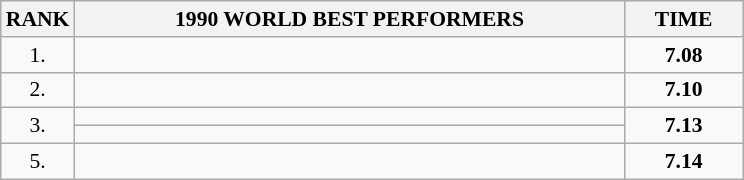<table class="wikitable" style="border-collapse: collapse; font-size: 90%;">
<tr>
<th>RANK</th>
<th align="center" style="width: 25em">1990 WORLD BEST PERFORMERS</th>
<th align="center" style="width: 5em">TIME</th>
</tr>
<tr>
<td align="center">1.</td>
<td></td>
<td align="center"><strong>7.08</strong></td>
</tr>
<tr>
<td align="center">2.</td>
<td></td>
<td align="center"><strong>7.10</strong></td>
</tr>
<tr>
<td rowspan=2 align="center">3.</td>
<td></td>
<td rowspan=2 align="center"><strong>7.13</strong></td>
</tr>
<tr>
<td></td>
</tr>
<tr>
<td align="center">5.</td>
<td></td>
<td align="center"><strong>7.14</strong></td>
</tr>
</table>
